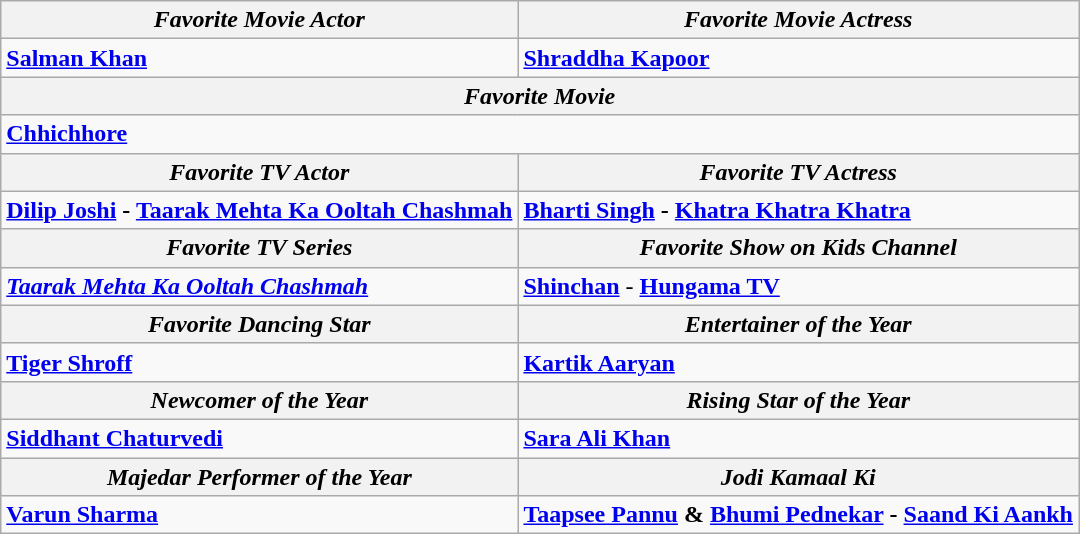<table class="wikitable">
<tr>
<th style="width="><em>Favorite Movie Actor</em></th>
<th style="width="><em>Favorite Movie Actress</em></th>
</tr>
<tr>
<td valign="top"><strong><a href='#'>Salman Khan</a></strong></td>
<td valign="top"><strong><a href='#'>Shraddha Kapoor</a></strong></td>
</tr>
<tr>
<th colspan="2" style="width="><em>Favorite Movie</em></th>
</tr>
<tr>
<td colspan="2" valign="top"><strong><a href='#'>Chhichhore</a></strong></td>
</tr>
<tr>
<th><em>Favorite TV Actor</em></th>
<th><em>Favorite TV Actress</em></th>
</tr>
<tr>
<td><strong><a href='#'>Dilip Joshi</a> - <a href='#'>Taarak Mehta Ka Ooltah Chashmah</a></strong></td>
<td><strong><a href='#'>Bharti Singh</a> - <a href='#'>Khatra Khatra Khatra</a></strong></td>
</tr>
<tr>
<th style="width="><em>Favorite TV Series</em></th>
<th style="width="><em>Favorite Show on Kids Channel</em></th>
</tr>
<tr>
<td valign="top"><strong><em><a href='#'>Taarak Mehta Ka Ooltah Chashmah</a></em></strong></td>
<td valign="top"><strong><a href='#'>Shinchan</a></strong> - <strong><a href='#'>Hungama TV</a></strong></td>
</tr>
<tr>
<th style="width="><em>Favorite Dancing Star</em></th>
<th><em>Entertainer of the Year</em></th>
</tr>
<tr>
<td valign="top"><strong><a href='#'>Tiger Shroff</a></strong></td>
<td><strong><a href='#'>Kartik Aaryan</a></strong></td>
</tr>
<tr>
<th style="width="><em>Newcomer of the Year</em></th>
<th><em>Rising Star of the Year</em></th>
</tr>
<tr>
<td valign="top"><strong><a href='#'>Siddhant Chaturvedi</a></strong></td>
<td><strong><a href='#'>Sara Ali Khan</a></strong></td>
</tr>
<tr>
<th><em>Majedar Performer of the Year</em></th>
<th><em>Jodi Kamaal Ki</em></th>
</tr>
<tr>
<td><strong><a href='#'>Varun Sharma</a></strong></td>
<td><strong><a href='#'>Taapsee Pannu</a> & <a href='#'>Bhumi Pednekar</a> - <a href='#'>Saand Ki Aankh</a></strong></td>
</tr>
</table>
